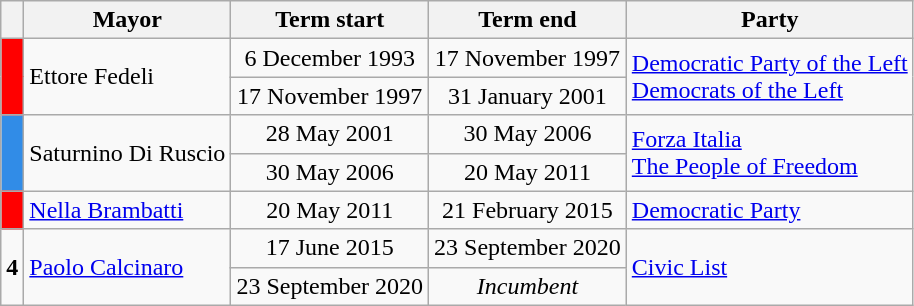<table class="wikitable">
<tr>
<th class=unsortable> </th>
<th>Mayor</th>
<th>Term start</th>
<th>Term end</th>
<th>Party</th>
</tr>
<tr>
<th rowspan=2 style="background:#FF0000;"></th>
<td rowspan=2>Ettore Fedeli</td>
<td align=center>6 December 1993</td>
<td align=center>17 November 1997</td>
<td rowspan=2><a href='#'>Democratic Party of the Left</a><br><a href='#'>Democrats of the Left</a></td>
</tr>
<tr>
<td align=center>17 November 1997</td>
<td align=center>31 January 2001</td>
</tr>
<tr>
<th rowspan=2 style="background:#318CE7;"></th>
<td rowspan=2>Saturnino Di Ruscio</td>
<td align=center>28 May 2001</td>
<td align=center>30 May 2006</td>
<td rowspan=2><a href='#'>Forza Italia</a><br><a href='#'>The People of Freedom</a></td>
</tr>
<tr>
<td align=center>30 May 2006</td>
<td align=center>20 May 2011</td>
</tr>
<tr>
<th style="background:#FF0000;"></th>
<td><a href='#'>Nella Brambatti</a></td>
<td align=center>20 May 2011</td>
<td align=center>21 February 2015</td>
<td><a href='#'>Democratic Party</a></td>
</tr>
<tr>
<td rowspan=2><strong>4</strong></td>
<td rowspan=2><a href='#'>Paolo Calcinaro</a></td>
<td align=center>17 June 2015</td>
<td align=center>23 September 2020</td>
<td rowspan=2><a href='#'>Civic List</a></td>
</tr>
<tr>
<td align=center>23 September 2020</td>
<td align=center><em>Incumbent</em></td>
</tr>
</table>
